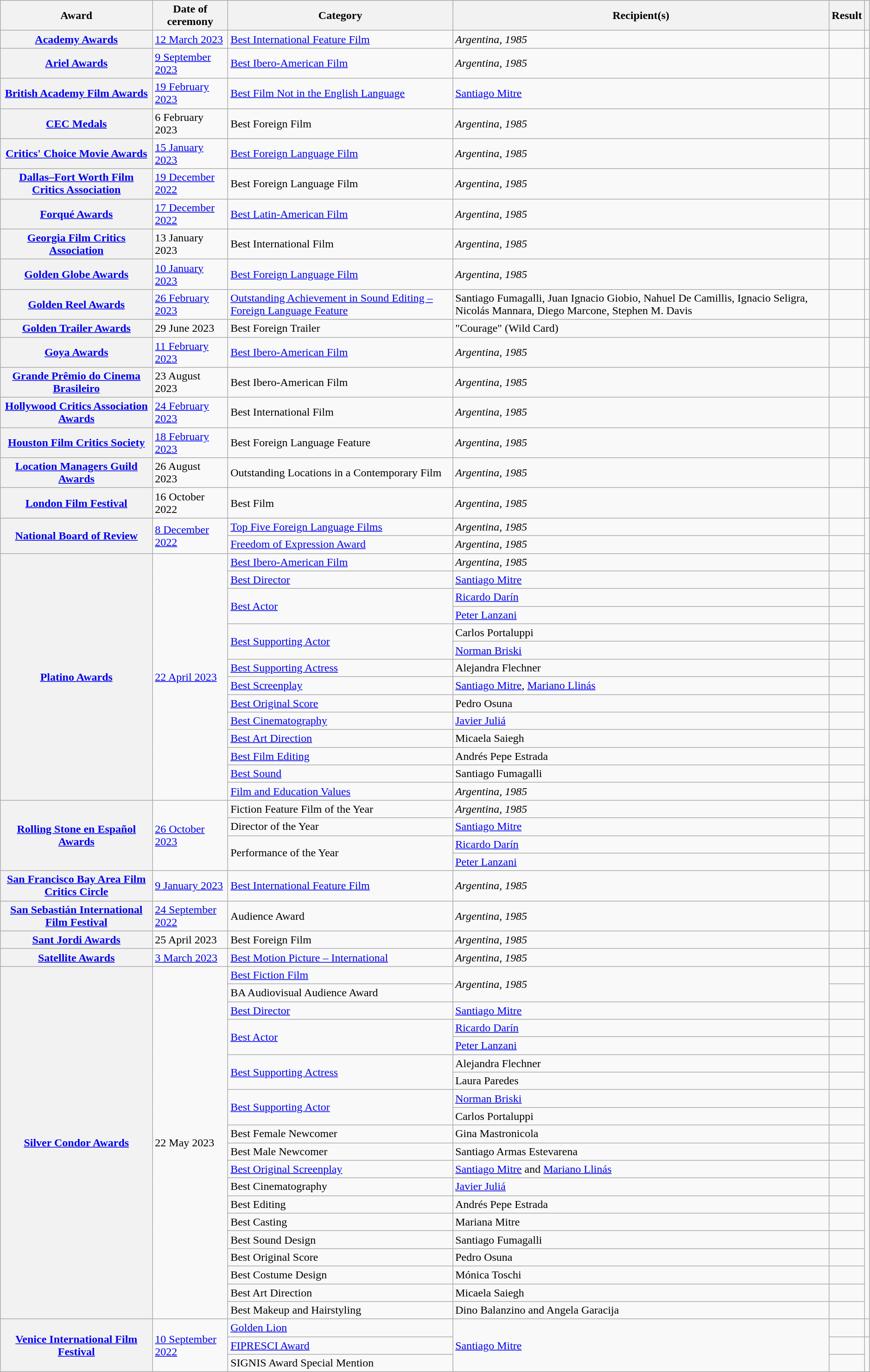<table class="wikitable sortable plainrowheaders" style="width: 99%;">
<tr>
<th scope="col">Award</th>
<th scope="col">Date of ceremony</th>
<th scope="col">Category</th>
<th scope="col">Recipient(s)</th>
<th scope="col">Result</th>
<th scope="col" class="unsortable"></th>
</tr>
<tr>
<th scope="row"><a href='#'>Academy Awards</a></th>
<td><a href='#'>12 March 2023</a></td>
<td><a href='#'>Best International Feature Film</a></td>
<td><em>Argentina, 1985</em></td>
<td></td>
<td style="text-align:center"></td>
</tr>
<tr>
<th scope="row"><a href='#'>Ariel Awards</a></th>
<td><a href='#'>9 September 2023</a></td>
<td><a href='#'>Best Ibero-American Film</a></td>
<td><em>Argentina, 1985</em></td>
<td></td>
<td style="text-align:center"></td>
</tr>
<tr>
<th scope="row"><a href='#'>British Academy Film Awards</a></th>
<td><a href='#'>19 February 2023</a></td>
<td><a href='#'>Best Film Not in the English Language</a></td>
<td><a href='#'>Santiago Mitre</a></td>
<td></td>
<td style="text-align:center"></td>
</tr>
<tr>
<th scope="row"><a href='#'>CEC Medals</a></th>
<td>6 February 2023</td>
<td>Best Foreign Film</td>
<td><em>Argentina, 1985</em></td>
<td></td>
<td style="text-align:center"></td>
</tr>
<tr>
<th scope="row"><a href='#'>Critics' Choice Movie Awards</a></th>
<td><a href='#'>15 January 2023</a></td>
<td><a href='#'>Best Foreign Language Film</a></td>
<td><em>Argentina, 1985</em></td>
<td></td>
<td style="text-align:center"></td>
</tr>
<tr>
<th scope="row"><a href='#'>Dallas–Fort Worth Film Critics Association</a></th>
<td><a href='#'>19 December 2022</a></td>
<td>Best Foreign Language Film</td>
<td><em>Argentina, 1985</em></td>
<td></td>
<td style="text-align:center"></td>
</tr>
<tr>
<th scope="row"><a href='#'>Forqué Awards</a></th>
<td><a href='#'>17 December 2022</a></td>
<td><a href='#'>Best Latin-American Film</a></td>
<td><em>Argentina, 1985</em></td>
<td></td>
<td style="text-align:center"></td>
</tr>
<tr>
<th scope="row"><a href='#'>Georgia Film Critics Association</a></th>
<td>13 January 2023</td>
<td>Best International Film</td>
<td><em>Argentina, 1985</em></td>
<td></td>
<td style="text-align:center;"></td>
</tr>
<tr>
<th scope="row"><a href='#'>Golden Globe Awards</a></th>
<td><a href='#'>10 January 2023</a></td>
<td><a href='#'>Best Foreign Language Film</a></td>
<td><em>Argentina, 1985</em></td>
<td></td>
<td style="text-align:center"></td>
</tr>
<tr>
<th scope="row"><a href='#'>Golden Reel Awards</a></th>
<td><a href='#'>26 February 2023</a></td>
<td><a href='#'>Outstanding Achievement in Sound Editing – Foreign Language Feature</a></td>
<td>Santiago Fumagalli, Juan Ignacio Giobio, Nahuel De Camillis, Ignacio Seligra, Nicolás Mannara, Diego Marcone, Stephen M. Davis</td>
<td></td>
<td style="text-align:center"></td>
</tr>
<tr>
<th scope="row"><a href='#'>Golden Trailer Awards</a></th>
<td>29 June 2023</td>
<td>Best Foreign Trailer</td>
<td>"Courage" (Wild Card)</td>
<td></td>
<td style="text-align:center"><br></td>
</tr>
<tr>
<th scope="row"><a href='#'>Goya Awards</a></th>
<td><a href='#'>11 February 2023</a></td>
<td><a href='#'>Best Ibero-American Film</a></td>
<td><em>Argentina, 1985</em></td>
<td></td>
<td style="text-align:center"></td>
</tr>
<tr>
<th scope="row"><a href='#'>Grande Prêmio do Cinema Brasileiro</a></th>
<td>23 August 2023</td>
<td>Best Ibero-American Film</td>
<td><em>Argentina, 1985</em></td>
<td></td>
<td style="text-align:center"></td>
</tr>
<tr>
<th scope="row"><a href='#'>Hollywood Critics Association Awards</a></th>
<td><a href='#'>24 February 2023</a></td>
<td>Best International Film</td>
<td><em>Argentina, 1985</em></td>
<td></td>
<td style="text-align:center"></td>
</tr>
<tr>
<th scope="row"><a href='#'>Houston Film Critics Society</a></th>
<td><a href='#'>18 February 2023</a></td>
<td>Best Foreign Language Feature</td>
<td><em>Argentina, 1985</em></td>
<td></td>
<td style="text-align:center;"></td>
</tr>
<tr>
<th scope="row"><a href='#'>Location Managers Guild Awards</a></th>
<td>26 August 2023</td>
<td>Outstanding Locations in a Contemporary Film</td>
<td><em>Argentina, 1985</em></td>
<td></td>
<td style="text-align:center;"></td>
</tr>
<tr>
<th scope="row"><a href='#'>London Film Festival</a></th>
<td>16 October 2022</td>
<td>Best Film</td>
<td><em>Argentina, 1985</em></td>
<td></td>
<td style="text-align:center"></td>
</tr>
<tr>
<th scope="row" rowspan="2"><a href='#'>National Board of Review</a></th>
<td rowspan="2"><a href='#'>8 December 2022</a></td>
<td><a href='#'>Top Five Foreign Language Films</a></td>
<td><em>Argentina, 1985</em></td>
<td></td>
<td rowspan="2" style="text-align:center"></td>
</tr>
<tr>
<td><a href='#'>Freedom of Expression Award</a></td>
<td><em>Argentina, 1985</em></td>
<td></td>
</tr>
<tr>
<th scope="row" rowspan="14"><a href='#'>Platino Awards</a></th>
<td rowspan="14"><a href='#'>22 April 2023</a></td>
<td><a href='#'>Best Ibero-American Film</a></td>
<td><em>Argentina, 1985</em></td>
<td></td>
<td rowspan="14" style="text-align:center"></td>
</tr>
<tr>
<td><a href='#'>Best Director</a></td>
<td><a href='#'>Santiago Mitre</a></td>
<td></td>
</tr>
<tr>
<td rowspan="2"><a href='#'>Best Actor</a></td>
<td><a href='#'>Ricardo Darín</a></td>
<td></td>
</tr>
<tr>
<td><a href='#'>Peter Lanzani</a></td>
<td></td>
</tr>
<tr>
<td rowspan="2"><a href='#'>Best Supporting Actor</a></td>
<td>Carlos Portaluppi</td>
<td></td>
</tr>
<tr>
<td><a href='#'>Norman Briski</a></td>
<td></td>
</tr>
<tr>
<td><a href='#'>Best Supporting Actress</a></td>
<td>Alejandra Flechner</td>
<td></td>
</tr>
<tr>
<td><a href='#'>Best Screenplay</a></td>
<td><a href='#'>Santiago Mitre</a>, <a href='#'>Mariano Llinás</a></td>
<td></td>
</tr>
<tr>
<td><a href='#'>Best Original Score</a></td>
<td>Pedro Osuna</td>
<td></td>
</tr>
<tr>
<td><a href='#'>Best Cinematography</a></td>
<td><a href='#'>Javier Juliá</a></td>
<td></td>
</tr>
<tr>
<td><a href='#'>Best Art Direction</a></td>
<td>Micaela Saiegh</td>
<td></td>
</tr>
<tr>
<td><a href='#'>Best Film Editing</a></td>
<td>Andrés Pepe Estrada</td>
<td></td>
</tr>
<tr>
<td><a href='#'>Best Sound</a></td>
<td>Santiago Fumagalli</td>
<td></td>
</tr>
<tr>
<td><a href='#'>Film and Education Values</a></td>
<td><em>Argentina, 1985</em></td>
<td></td>
</tr>
<tr>
<th scope="row" rowspan="4"><a href='#'>Rolling Stone en Español Awards</a></th>
<td rowspan="4"><a href='#'>26 October 2023</a></td>
<td>Fiction Feature Film of the Year</td>
<td><em>Argentina, 1985</em></td>
<td></td>
<td rowspan="4" style="text-align:center"></td>
</tr>
<tr>
<td>Director of the Year</td>
<td><a href='#'>Santiago Mitre</a></td>
<td></td>
</tr>
<tr>
<td rowspan="2">Performance of the Year</td>
<td><a href='#'>Ricardo Darín</a></td>
<td></td>
</tr>
<tr>
<td><a href='#'>Peter Lanzani</a></td>
<td></td>
</tr>
<tr>
<th scope="row"><a href='#'>San Francisco Bay Area Film Critics Circle</a></th>
<td><a href='#'>9 January 2023</a></td>
<td><a href='#'>Best International Feature Film</a></td>
<td><em>Argentina, 1985</em></td>
<td></td>
<td style="text-align:center;"></td>
</tr>
<tr>
<th scope="row"><a href='#'>San Sebastián International Film Festival</a></th>
<td><a href='#'>24 September 2022</a></td>
<td>Audience Award</td>
<td><em>Argentina, 1985</em></td>
<td></td>
<td style="text-align:center"></td>
</tr>
<tr>
<th scope="row"><a href='#'>Sant Jordi Awards</a></th>
<td>25 April 2023</td>
<td>Best Foreign Film</td>
<td><em>Argentina, 1985</em></td>
<td></td>
<td style="text-align:center"></td>
</tr>
<tr>
<th scope="row"><a href='#'>Satellite Awards</a></th>
<td><a href='#'>3 March 2023</a></td>
<td><a href='#'>Best Motion Picture – International</a></td>
<td><em>Argentina, 1985</em></td>
<td></td>
<td style="text-align:center"></td>
</tr>
<tr>
<th scope="row" rowspan="20"><a href='#'>Silver Condor Awards</a></th>
<td rowspan="20">22 May 2023</td>
<td><a href='#'>Best Fiction Film</a></td>
<td rowspan="2"><em>Argentina, 1985</em></td>
<td></td>
<td rowspan="20" style="text-align:center"></td>
</tr>
<tr>
<td>BA Audiovisual Audience Award</td>
<td></td>
</tr>
<tr>
<td><a href='#'>Best Director</a></td>
<td><a href='#'>Santiago Mitre</a></td>
<td></td>
</tr>
<tr>
<td rowspan="2"><a href='#'>Best Actor</a></td>
<td><a href='#'>Ricardo Darín</a></td>
<td></td>
</tr>
<tr>
<td><a href='#'>Peter Lanzani</a></td>
<td></td>
</tr>
<tr>
<td rowspan="2"><a href='#'>Best Supporting Actress</a></td>
<td>Alejandra Flechner</td>
<td></td>
</tr>
<tr>
<td>Laura Paredes</td>
<td></td>
</tr>
<tr>
<td rowspan="2"><a href='#'>Best Supporting Actor</a></td>
<td><a href='#'>Norman Briski</a></td>
<td></td>
</tr>
<tr>
<td>Carlos Portaluppi</td>
<td></td>
</tr>
<tr>
<td>Best Female Newcomer</td>
<td>Gina Mastronicola</td>
<td></td>
</tr>
<tr>
<td>Best Male Newcomer</td>
<td>Santiago Armas Estevarena</td>
<td></td>
</tr>
<tr>
<td><a href='#'>Best Original Screenplay</a></td>
<td><a href='#'>Santiago Mitre</a> and <a href='#'>Mariano Llinás</a></td>
<td></td>
</tr>
<tr>
<td>Best Cinematography</td>
<td><a href='#'>Javier Juliá</a></td>
<td></td>
</tr>
<tr>
<td>Best Editing</td>
<td>Andrés Pepe Estrada</td>
<td></td>
</tr>
<tr>
<td>Best Casting</td>
<td>Mariana Mitre</td>
<td></td>
</tr>
<tr>
<td>Best Sound Design</td>
<td>Santiago Fumagalli</td>
<td></td>
</tr>
<tr>
<td>Best Original Score</td>
<td>Pedro Osuna</td>
<td></td>
</tr>
<tr>
<td>Best Costume Design</td>
<td>Mónica Toschi</td>
<td></td>
</tr>
<tr>
<td>Best Art Direction</td>
<td>Micaela Saiegh</td>
<td></td>
</tr>
<tr>
<td>Best Makeup and Hairstyling</td>
<td>Dino Balanzino and Angela Garacija</td>
<td></td>
</tr>
<tr>
<th scope="row" rowspan="3"><a href='#'>Venice International Film Festival</a></th>
<td rowspan="3"><a href='#'>10 September 2022</a></td>
<td><a href='#'>Golden Lion</a></td>
<td rowspan="3"><a href='#'>Santiago Mitre</a></td>
<td></td>
<td style="text-align:center"></td>
</tr>
<tr>
<td><a href='#'>FIPRESCI Award</a></td>
<td></td>
<td rowspan="2" style="text-align:center"></td>
</tr>
<tr>
<td>SIGNIS Award Special Mention</td>
<td></td>
</tr>
</table>
